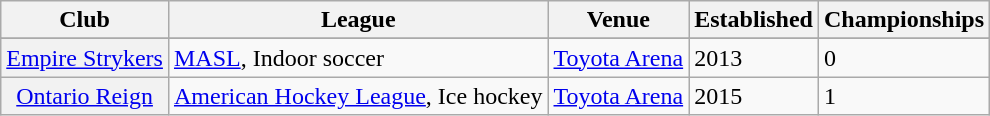<table class="wikitable">
<tr>
<th scope="col">Club</th>
<th scope="col">League</th>
<th scope="col">Venue</th>
<th scope="col">Established</th>
<th scope="col">Championships</th>
</tr>
<tr>
</tr>
<tr>
<th scope="row" style="font-weight: normal;"><a href='#'>Empire Strykers</a></th>
<td><a href='#'>MASL</a>, Indoor soccer</td>
<td><a href='#'>Toyota Arena</a></td>
<td>2013</td>
<td>0</td>
</tr>
<tr>
<th scope="row" style="font-weight: normal;"><a href='#'>Ontario Reign</a></th>
<td><a href='#'>American Hockey League</a>, Ice hockey</td>
<td><a href='#'>Toyota Arena</a></td>
<td>2015</td>
<td>1</td>
</tr>
</table>
